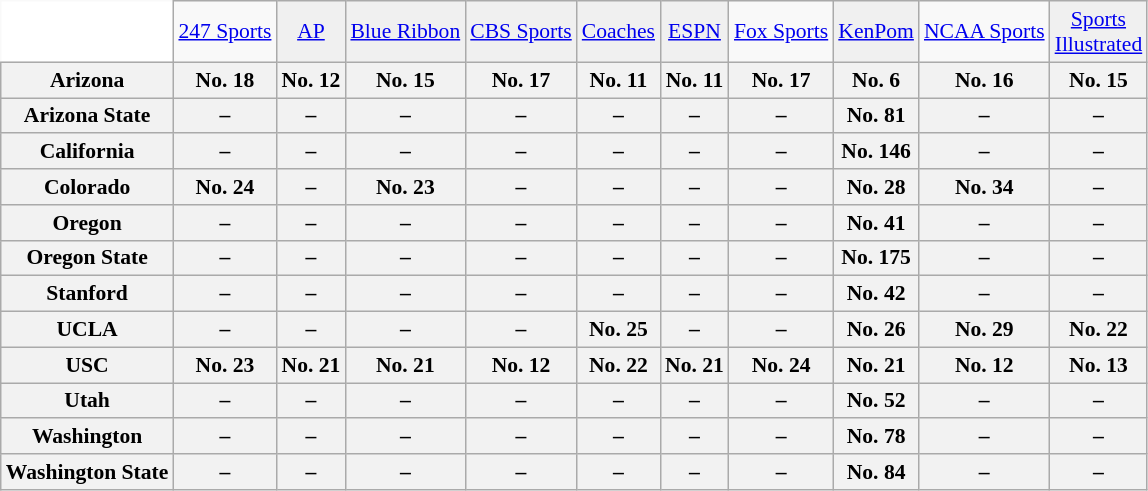<table class="wikitable" style="white-space:nowrap; font-size:90%;">
<tr>
<td style="background:white; border-top-style:hidden; border-left-style:hidden;"></td>
<td><a href='#'>247 Sports</a></td>
<td style="text-align:center; background:#f0f0f0;"><a href='#'>AP</a></td>
<td style="text-align:center; background:#f0f0f0;"><a href='#'>Blue Ribbon</a></td>
<td style="text-align:center; background:#f0f0f0;"><a href='#'>CBS Sports</a></td>
<td style="text-align:center; background:#f0f0f0;"><a href='#'>Coaches</a></td>
<td style="text-align:center; background:#f0f0f0;"><a href='#'>ESPN</a></td>
<td><a href='#'>Fox Sports</a></td>
<td style="text-align:center; background:#f0f0f0;"><a href='#'>KenPom</a></td>
<td><a href='#'>NCAA Sports</a></td>
<td style="text-align:center; background:#f0f0f0;"><a href='#'>Sports<br>Illustrated</a></td>
</tr>
<tr style="text-align:center;">
<th style=>Arizona</th>
<th>No. 18</th>
<th>No. 12</th>
<th>No. 15</th>
<th>No. 17</th>
<th>No. 11</th>
<th>No. 11</th>
<th>No. 17</th>
<th>No. 6</th>
<th>No. 16</th>
<th>No. 15</th>
</tr>
<tr style="text-align:center;">
<th style=>Arizona State</th>
<th>–</th>
<th>–</th>
<th>–</th>
<th>–</th>
<th>–</th>
<th>–</th>
<th>–</th>
<th>No. 81</th>
<th>–</th>
<th>–</th>
</tr>
<tr style="text-align:center;">
<th style=>California</th>
<th>–</th>
<th>–</th>
<th>–</th>
<th>–</th>
<th>–</th>
<th>–</th>
<th>–</th>
<th>No. 146</th>
<th>–</th>
<th>–</th>
</tr>
<tr style="text-align:center;">
<th style=>Colorado</th>
<th>No. 24</th>
<th>–</th>
<th>No. 23</th>
<th>–</th>
<th>–</th>
<th>–</th>
<th>–</th>
<th>No. 28</th>
<th>No. 34</th>
<th>–</th>
</tr>
<tr style="text-align:center;">
<th style=>Oregon</th>
<th>–</th>
<th>–</th>
<th>–</th>
<th>–</th>
<th>–</th>
<th>–</th>
<th>–</th>
<th>No. 41</th>
<th>–</th>
<th>–</th>
</tr>
<tr style="text-align:center;">
<th style=>Oregon State</th>
<th>–</th>
<th>–</th>
<th>–</th>
<th>–</th>
<th>–</th>
<th>–</th>
<th>–</th>
<th>No. 175</th>
<th>–</th>
<th>–</th>
</tr>
<tr style="text-align:center;">
<th style=>Stanford</th>
<th>–</th>
<th>–</th>
<th>–</th>
<th>–</th>
<th>–</th>
<th>–</th>
<th>–</th>
<th>No. 42</th>
<th>–</th>
<th>–</th>
</tr>
<tr style="text-align:center;">
<th style=>UCLA</th>
<th>–</th>
<th>–</th>
<th>–</th>
<th>–</th>
<th>No. 25</th>
<th>–</th>
<th>–</th>
<th>No. 26</th>
<th>No. 29</th>
<th>No. 22</th>
</tr>
<tr style="text-align:center;">
<th style=>USC</th>
<th>No. 23</th>
<th>No. 21</th>
<th>No. 21</th>
<th>No. 12</th>
<th>No. 22</th>
<th>No. 21</th>
<th>No. 24</th>
<th>No. 21</th>
<th>No. 12</th>
<th>No. 13</th>
</tr>
<tr style="text-align:center;">
<th style=>Utah</th>
<th>–</th>
<th>–</th>
<th>–</th>
<th>–</th>
<th>–</th>
<th>–</th>
<th>–</th>
<th>No. 52</th>
<th>–</th>
<th>–</th>
</tr>
<tr style="text-align:center;">
<th style=>Washington</th>
<th>–</th>
<th>–</th>
<th>–</th>
<th>–</th>
<th>–</th>
<th>–</th>
<th>–</th>
<th>No. 78</th>
<th>–</th>
<th>–</th>
</tr>
<tr style="text-align:center;">
<th style=>Washington State</th>
<th>–</th>
<th>–</th>
<th>–</th>
<th>–</th>
<th>–</th>
<th>–</th>
<th>–</th>
<th>No. 84</th>
<th>–</th>
<th>–</th>
</tr>
</table>
